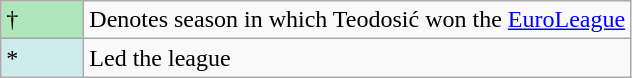<table class="wikitable">
<tr>
<td style="background:#AFE6BA; width:3em;">†</td>
<td>Denotes season in which Teodosić won the <a href='#'>EuroLeague</a></td>
</tr>
<tr>
<td style="background:#CFECEC; width:1em">*</td>
<td>Led the league</td>
</tr>
</table>
